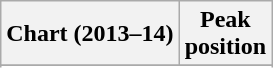<table class="wikitable sortable">
<tr>
<th>Chart (2013–14)</th>
<th>Peak<br>position</th>
</tr>
<tr>
</tr>
<tr>
</tr>
<tr>
</tr>
<tr>
</tr>
</table>
